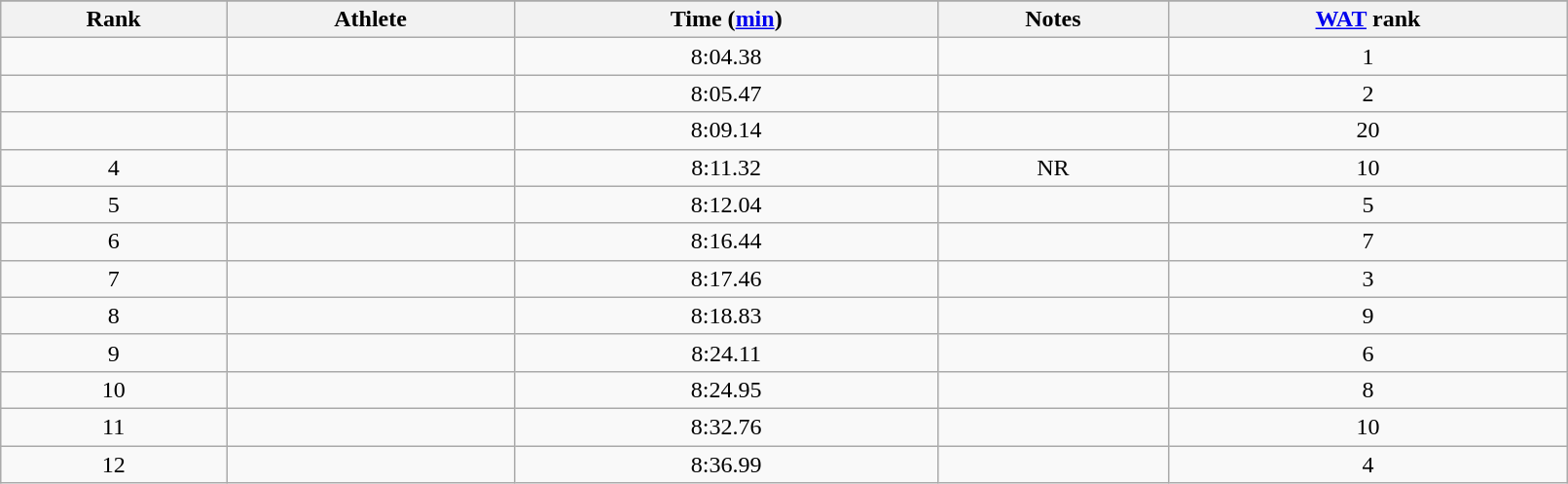<table class="wikitable" width=85%>
<tr>
</tr>
<tr>
<th>Rank</th>
<th>Athlete</th>
<th>Time (<a href='#'>min</a>)</th>
<th>Notes</th>
<th><a href='#'>WAT</a> rank</th>
</tr>
<tr align="center">
<td></td>
<td align="left"></td>
<td>8:04.38</td>
<td></td>
<td>1</td>
</tr>
<tr align="center">
<td></td>
<td align="left"></td>
<td>8:05.47</td>
<td></td>
<td>2</td>
</tr>
<tr align="center">
<td></td>
<td align="left"></td>
<td>8:09.14</td>
<td></td>
<td>20</td>
</tr>
<tr align="center">
<td>4</td>
<td align="left"></td>
<td>8:11.32</td>
<td>NR</td>
<td>10</td>
</tr>
<tr align="center">
<td>5</td>
<td align="left"></td>
<td>8:12.04</td>
<td></td>
<td>5</td>
</tr>
<tr align="center">
<td>6</td>
<td align="left"></td>
<td>8:16.44</td>
<td></td>
<td>7</td>
</tr>
<tr align="center">
<td>7</td>
<td align="left"></td>
<td>8:17.46</td>
<td></td>
<td>3</td>
</tr>
<tr align="center">
<td>8</td>
<td align="left"></td>
<td>8:18.83</td>
<td></td>
<td>9</td>
</tr>
<tr align="center">
<td>9</td>
<td align="left"></td>
<td>8:24.11</td>
<td></td>
<td>6</td>
</tr>
<tr align="center">
<td>10</td>
<td align="left"></td>
<td>8:24.95</td>
<td></td>
<td>8</td>
</tr>
<tr align="center">
<td>11</td>
<td align="left"></td>
<td>8:32.76</td>
<td></td>
<td>10</td>
</tr>
<tr align="center">
<td>12</td>
<td align="left"></td>
<td>8:36.99</td>
<td></td>
<td>4</td>
</tr>
</table>
